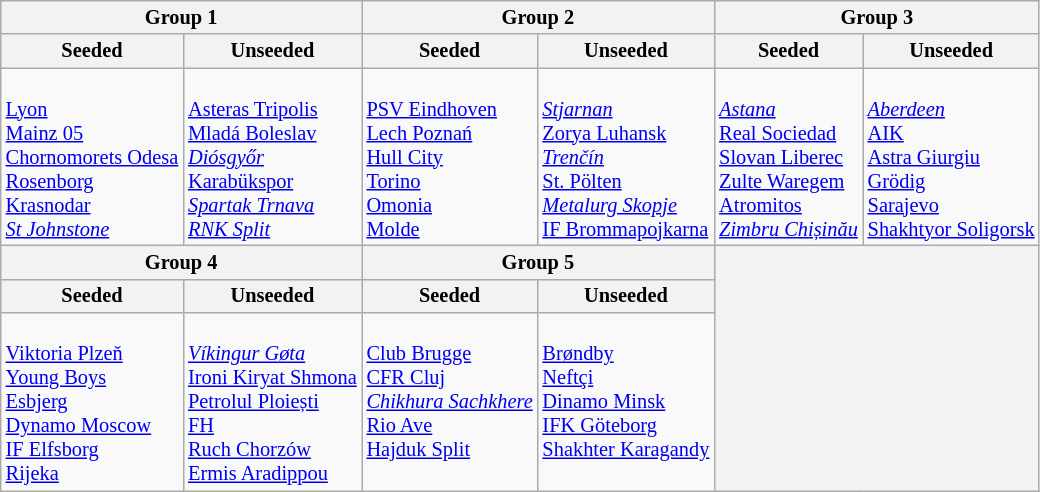<table class="wikitable" style="font-size:85%">
<tr>
<th colspan=2>Group 1</th>
<th colspan=2>Group 2</th>
<th colspan=2>Group 3</th>
</tr>
<tr>
<th>Seeded</th>
<th>Unseeded</th>
<th>Seeded</th>
<th>Unseeded</th>
<th>Seeded</th>
<th>Unseeded</th>
</tr>
<tr>
<td valign=top><br> <a href='#'>Lyon</a> <br>
 <a href='#'>Mainz 05</a> <br>
 <a href='#'>Chornomorets Odesa</a> <br>
 <a href='#'>Rosenborg</a> <br>
 <a href='#'>Krasnodar</a> <br>
 <em><a href='#'>St Johnstone</a></em> </td>
<td valign=top><br> <a href='#'>Asteras Tripolis</a> <br>
 <a href='#'>Mladá Boleslav</a> <br>
 <em><a href='#'>Diósgyőr</a></em> <br>
 <a href='#'>Karabükspor</a> <br>
 <em><a href='#'>Spartak Trnava</a></em> <br>
 <em><a href='#'>RNK Split</a></em> </td>
<td valign=top><br> <a href='#'>PSV Eindhoven</a> <br>
 <a href='#'>Lech Poznań</a> <br>
 <a href='#'>Hull City</a> <br>
 <a href='#'>Torino</a> <br>
 <a href='#'>Omonia</a> <br>
 <a href='#'>Molde</a> </td>
<td valign=top><br> <em><a href='#'>Stjarnan</a></em> <br>
 <a href='#'>Zorya Luhansk</a> <br>
 <em><a href='#'>Trenčín</a></em> <br>
 <a href='#'>St. Pölten</a> <br>
 <em><a href='#'>Metalurg Skopje</a></em> <br>
 <a href='#'>IF Brommapojkarna</a> </td>
<td valign=top><br> <em><a href='#'>Astana</a></em> <br>
 <a href='#'>Real Sociedad</a> <br>
 <a href='#'>Slovan Liberec</a> <br>
 <a href='#'>Zulte Waregem</a> <br>
 <a href='#'>Atromitos</a> <br>
 <em><a href='#'>Zimbru Chișinău</a></em> </td>
<td valign=top><br> <em><a href='#'>Aberdeen</a></em> <br>
 <a href='#'>AIK</a> <br>
 <a href='#'>Astra Giurgiu</a> <br>
 <a href='#'>Grödig</a> <br>
 <a href='#'>Sarajevo</a> <br>
 <a href='#'>Shakhtyor Soligorsk</a> </td>
</tr>
<tr>
<th colspan=2>Group 4</th>
<th colspan=2>Group 5</th>
<th rowspan=3 colspan=2></th>
</tr>
<tr>
<th>Seeded</th>
<th>Unseeded</th>
<th>Seeded</th>
<th>Unseeded</th>
</tr>
<tr>
<td valign=top><br> <a href='#'>Viktoria Plzeň</a> <br>
 <a href='#'>Young Boys</a> <br>
 <a href='#'>Esbjerg</a> <br>
 <a href='#'>Dynamo Moscow</a> <br>
 <a href='#'>IF Elfsborg</a> <br>
 <a href='#'>Rijeka</a> </td>
<td valign=top><br> <em><a href='#'>Víkingur Gøta</a></em> <br>
 <a href='#'>Ironi Kiryat Shmona</a> <br>
 <a href='#'>Petrolul Ploiești</a> <br>
 <a href='#'>FH</a> <br>
 <a href='#'>Ruch Chorzów</a> <br>
 <a href='#'>Ermis Aradippou</a> </td>
<td valign=top><br> <a href='#'>Club Brugge</a> <br>
 <a href='#'>CFR Cluj</a> <br>
 <em><a href='#'>Chikhura Sachkhere</a></em> <br>
 <a href='#'>Rio Ave</a> <br>
 <a href='#'>Hajduk Split</a> </td>
<td valign=top><br> <a href='#'>Brøndby</a> <br>
 <a href='#'>Neftçi</a> <br>
 <a href='#'>Dinamo Minsk</a> <br>
 <a href='#'>IFK Göteborg</a> <br>
 <a href='#'>Shakhter Karagandy</a> </td>
</tr>
</table>
